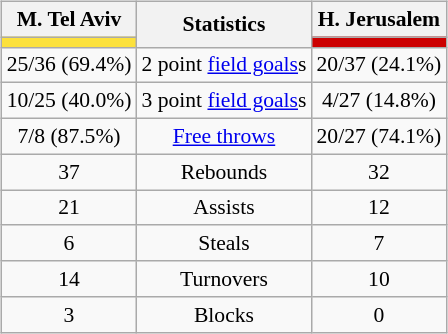<table style="width:100%;">
<tr>
<td valign=top align=right width=33%><br>













</td>
<td style="vertical-align:top; align:center; width:33%;"><br><table style="width:100%;">
<tr>
<td style="width=50%;"></td>
<td></td>
<td style="width=50%;"></td>
</tr>
</table>
<br><table class="wikitable" style="font-size:90%; text-align:center; margin:auto;" align=center>
<tr>
<th>M. Tel Aviv</th>
<th rowspan=2>Statistics</th>
<th>H. Jerusalem</th>
</tr>
<tr>
<td style="background:#FCE13C;"></td>
<td style="background:#CC0000;"></td>
</tr>
<tr>
<td>25/36 (69.4%)</td>
<td>2 point <a href='#'>field goals</a>s</td>
<td>20/37 (24.1%)</td>
</tr>
<tr>
<td>10/25 (40.0%)</td>
<td>3 point <a href='#'>field goals</a>s</td>
<td>4/27 (14.8%)</td>
</tr>
<tr>
<td>7/8 (87.5%)</td>
<td><a href='#'>Free throws</a></td>
<td>20/27 (74.1%)</td>
</tr>
<tr>
<td>37</td>
<td>Rebounds</td>
<td>32</td>
</tr>
<tr>
<td>21</td>
<td>Assists</td>
<td>12</td>
</tr>
<tr>
<td>6</td>
<td>Steals</td>
<td>7</td>
</tr>
<tr>
<td>14</td>
<td>Turnovers</td>
<td>10</td>
</tr>
<tr>
<td>3</td>
<td>Blocks</td>
<td>0</td>
</tr>
</table>
</td>
<td style="vertical-align:top; align:left; width:33%;"><br>













</td>
</tr>
</table>
